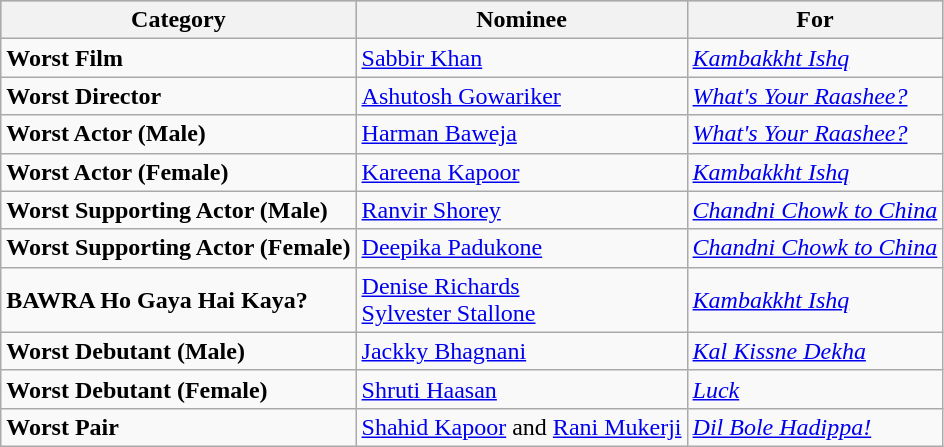<table class="wikitable">
<tr style="background:#b0c4de; text-align:center;">
<th>Category</th>
<th>Nominee</th>
<th>For</th>
</tr>
<tr>
<td><strong>Worst Film</strong></td>
<td><a href='#'>Sabbir Khan</a></td>
<td><em><a href='#'>Kambakkht Ishq</a></em></td>
</tr>
<tr>
<td><strong>Worst Director</strong></td>
<td><a href='#'>Ashutosh Gowariker</a></td>
<td><em><a href='#'>What's Your Raashee?</a></em></td>
</tr>
<tr>
<td><strong>Worst Actor (Male)</strong></td>
<td><a href='#'>Harman Baweja</a></td>
<td><em><a href='#'>What's Your Raashee?</a></em></td>
</tr>
<tr>
<td><strong>Worst Actor (Female)</strong></td>
<td><a href='#'>Kareena Kapoor</a></td>
<td><em><a href='#'>Kambakkht Ishq</a></em></td>
</tr>
<tr>
<td><strong>Worst Supporting Actor (Male)</strong></td>
<td><a href='#'>Ranvir Shorey</a></td>
<td><em><a href='#'>Chandni Chowk to China</a></em></td>
</tr>
<tr>
<td><strong>Worst Supporting Actor (Female)</strong></td>
<td><a href='#'>Deepika Padukone</a></td>
<td><em><a href='#'>Chandni Chowk to China</a></em></td>
</tr>
<tr>
<td><strong>BAWRA Ho Gaya Hai Kaya?</strong></td>
<td><a href='#'>Denise Richards</a><br><a href='#'>Sylvester Stallone</a></td>
<td><em><a href='#'>Kambakkht Ishq</a></em></td>
</tr>
<tr>
<td><strong>Worst Debutant (Male)</strong></td>
<td><a href='#'>Jackky Bhagnani</a></td>
<td><em><a href='#'>Kal Kissne Dekha</a></em></td>
</tr>
<tr>
<td><strong>Worst Debutant (Female)</strong></td>
<td><a href='#'>Shruti Haasan</a></td>
<td><em><a href='#'>Luck</a></em></td>
</tr>
<tr>
<td><strong>Worst Pair</strong></td>
<td><a href='#'>Shahid Kapoor</a> and <a href='#'>Rani Mukerji</a></td>
<td><em><a href='#'>Dil Bole Hadippa!</a></em></td>
</tr>
</table>
